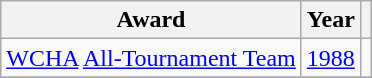<table class="wikitable">
<tr>
<th>Award</th>
<th>Year</th>
<th></th>
</tr>
<tr>
<td><a href='#'>WCHA</a> <a href='#'>All-Tournament Team</a></td>
<td><a href='#'>1988</a></td>
<td></td>
</tr>
<tr>
</tr>
</table>
